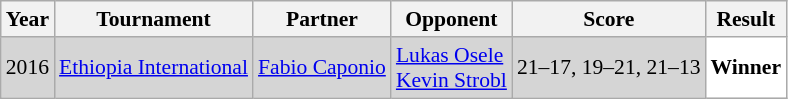<table class="sortable wikitable" style="font-size: 90%;">
<tr>
<th>Year</th>
<th>Tournament</th>
<th>Partner</th>
<th>Opponent</th>
<th>Score</th>
<th>Result</th>
</tr>
<tr style="background:#D5D5D5">
<td align="center">2016</td>
<td align="left"><a href='#'>Ethiopia International</a></td>
<td align="left"> <a href='#'>Fabio Caponio</a></td>
<td align="left"> <a href='#'>Lukas Osele</a><br> <a href='#'>Kevin Strobl</a></td>
<td align="left">21–17, 19–21, 21–13</td>
<td style="text-align:left; background:white"> <strong>Winner</strong></td>
</tr>
</table>
